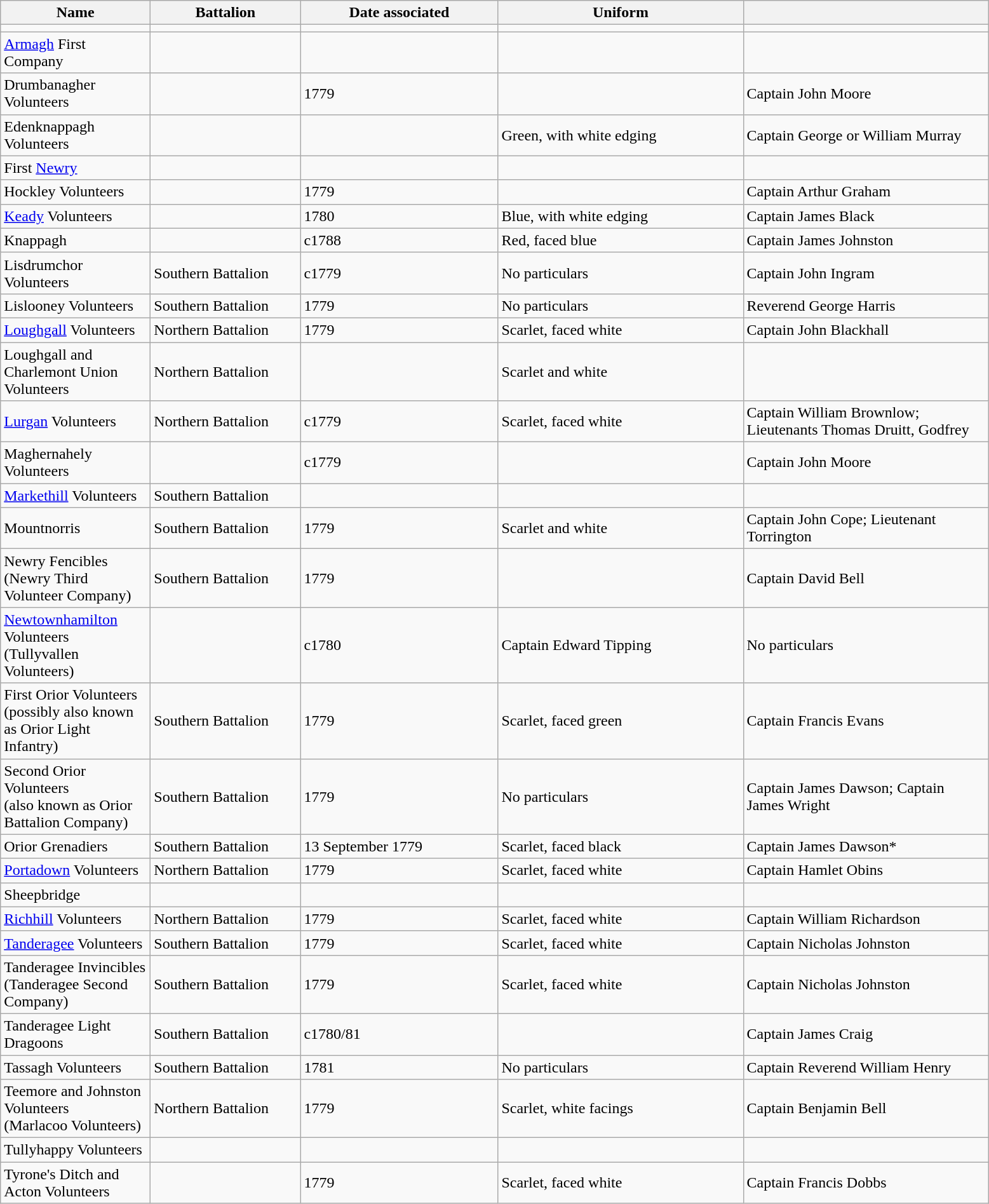<table class="wikitable" style="border:1px solid darkgrey;">
<tr>
<th style="width:150px;">Name</th>
<th style="width:150px;">Battalion</th>
<th style="width:200px;">Date associated</th>
<th style="width:250px;">Uniform</th>
<th style="width:250px;"></th>
</tr>
<tr>
<td></td>
<td></td>
<td></td>
<td></td>
<td></td>
</tr>
<tr>
<td><a href='#'>Armagh</a> First Company</td>
<td></td>
<td></td>
<td></td>
<td></td>
</tr>
<tr>
<td>Drumbanagher Volunteers</td>
<td></td>
<td>1779</td>
<td></td>
<td>Captain John Moore</td>
</tr>
<tr>
<td>Edenknappagh Volunteers</td>
<td></td>
<td></td>
<td>Green, with white edging</td>
<td>Captain George or William Murray</td>
</tr>
<tr>
<td>First <a href='#'>Newry</a></td>
<td></td>
<td></td>
<td></td>
<td></td>
</tr>
<tr>
<td>Hockley Volunteers</td>
<td></td>
<td>1779</td>
<td></td>
<td>Captain Arthur Graham</td>
</tr>
<tr>
<td><a href='#'>Keady</a> Volunteers</td>
<td></td>
<td>1780</td>
<td>Blue, with white edging</td>
<td>Captain James Black</td>
</tr>
<tr>
<td>Knappagh</td>
<td></td>
<td>c1788</td>
<td>Red, faced blue</td>
<td>Captain James Johnston</td>
</tr>
<tr>
<td>Lisdrumchor Volunteers</td>
<td>Southern Battalion</td>
<td>c1779</td>
<td>No particulars</td>
<td>Captain John Ingram</td>
</tr>
<tr>
<td>Lislooney Volunteers</td>
<td>Southern Battalion</td>
<td>1779</td>
<td>No particulars</td>
<td>Reverend George Harris</td>
</tr>
<tr>
<td><a href='#'>Loughgall</a> Volunteers</td>
<td>Northern Battalion</td>
<td>1779</td>
<td>Scarlet, faced white</td>
<td>Captain John Blackhall</td>
</tr>
<tr>
<td>Loughgall and Charlemont Union Volunteers</td>
<td>Northern Battalion</td>
<td></td>
<td>Scarlet and white</td>
<td></td>
</tr>
<tr>
<td><a href='#'>Lurgan</a> Volunteers</td>
<td>Northern Battalion</td>
<td>c1779</td>
<td>Scarlet, faced white</td>
<td>Captain William Brownlow; Lieutenants Thomas Druitt, Godfrey</td>
</tr>
<tr>
<td>Maghernahely Volunteers</td>
<td></td>
<td>c1779</td>
<td></td>
<td>Captain John Moore</td>
</tr>
<tr>
<td><a href='#'>Markethill</a> Volunteers</td>
<td>Southern Battalion</td>
<td></td>
<td></td>
<td></td>
</tr>
<tr>
<td>Mountnorris</td>
<td>Southern Battalion</td>
<td>1779</td>
<td>Scarlet and white</td>
<td>Captain John Cope; Lieutenant Torrington</td>
</tr>
<tr>
<td>Newry Fencibles<br>(Newry Third Volunteer Company)</td>
<td>Southern Battalion</td>
<td>1779</td>
<td></td>
<td>Captain David Bell</td>
</tr>
<tr>
<td><a href='#'>Newtownhamilton</a> Volunteers<br>(Tullyvallen Volunteers)</td>
<td></td>
<td>c1780</td>
<td>Captain Edward Tipping</td>
<td>No particulars</td>
</tr>
<tr>
<td>First Orior Volunteers<br>(possibly also known as Orior Light Infantry)</td>
<td>Southern Battalion</td>
<td>1779</td>
<td>Scarlet, faced green</td>
<td>Captain Francis Evans</td>
</tr>
<tr>
<td>Second Orior Volunteers<br>(also known as Orior Battalion Company)</td>
<td>Southern Battalion</td>
<td>1779</td>
<td>No particulars</td>
<td>Captain James Dawson; Captain James Wright</td>
</tr>
<tr>
<td>Orior Grenadiers</td>
<td>Southern Battalion</td>
<td>13 September 1779</td>
<td>Scarlet, faced black</td>
<td>Captain James Dawson*</td>
</tr>
<tr>
<td><a href='#'>Portadown</a> Volunteers</td>
<td>Northern Battalion</td>
<td>1779</td>
<td>Scarlet, faced white</td>
<td>Captain Hamlet Obins</td>
</tr>
<tr>
<td>Sheepbridge</td>
<td></td>
<td></td>
<td></td>
<td></td>
</tr>
<tr>
<td><a href='#'>Richhill</a> Volunteers</td>
<td>Northern Battalion</td>
<td>1779</td>
<td>Scarlet, faced white</td>
<td>Captain William Richardson</td>
</tr>
<tr>
<td><a href='#'>Tanderagee</a> Volunteers</td>
<td>Southern Battalion</td>
<td>1779</td>
<td>Scarlet, faced white</td>
<td>Captain Nicholas Johnston</td>
</tr>
<tr>
<td>Tanderagee Invincibles<br>(Tanderagee Second Company)</td>
<td>Southern Battalion</td>
<td>1779</td>
<td>Scarlet, faced white</td>
<td>Captain Nicholas Johnston</td>
</tr>
<tr>
<td>Tanderagee Light Dragoons</td>
<td>Southern Battalion</td>
<td>c1780/81</td>
<td></td>
<td>Captain James Craig</td>
</tr>
<tr>
<td>Tassagh Volunteers</td>
<td>Southern Battalion</td>
<td>1781</td>
<td>No particulars</td>
<td>Captain Reverend William Henry</td>
</tr>
<tr>
<td>Teemore and Johnston Volunteers<br>(Marlacoo Volunteers)</td>
<td>Northern Battalion</td>
<td>1779</td>
<td>Scarlet, white facings</td>
<td>Captain Benjamin Bell</td>
</tr>
<tr>
<td>Tullyhappy Volunteers</td>
<td></td>
<td></td>
<td></td>
<td></td>
</tr>
<tr>
<td>Tyrone's Ditch and Acton Volunteers</td>
<td></td>
<td>1779</td>
<td>Scarlet, faced white</td>
<td>Captain Francis Dobbs</td>
</tr>
</table>
